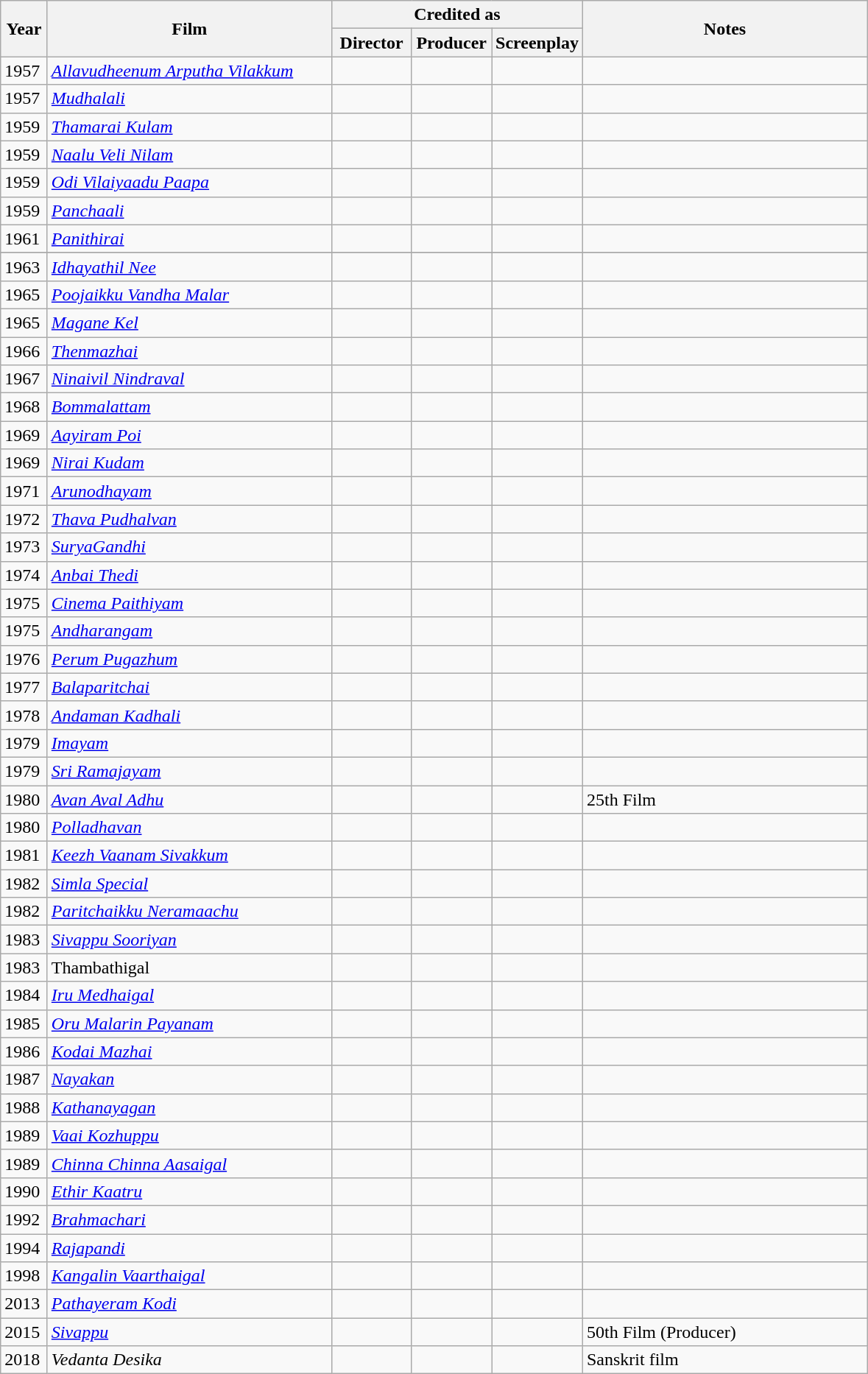<table class="wikitable sortable">
<tr>
<th rowspan="2" style="width:35px;">Year</th>
<th rowspan="2" style="width:250px;">Film</th>
<th colspan="3" style="width:195px;">Credited as</th>
<th rowspan="2"  style="text-align:center; width:250px;" class="unsortable">Notes</th>
</tr>
<tr>
<th style="width:65px;">Director</th>
<th width=65>Producer</th>
<th width=65>Screenplay</th>
</tr>
<tr>
<td>1957</td>
<td><em><a href='#'>Allavudheenum Arputha Vilakkum</a></em></td>
<td style="text-align:center;"></td>
<td></td>
<td></td>
<td></td>
</tr>
<tr>
<td>1957</td>
<td><em><a href='#'>Mudhalali</a></em></td>
<td style="text-align:center;"></td>
<td></td>
<td></td>
<td></td>
</tr>
<tr>
<td>1959</td>
<td><em><a href='#'>Thamarai Kulam</a></em></td>
<td style="text-align:center;"></td>
<td></td>
<td></td>
<td></td>
</tr>
<tr>
<td>1959</td>
<td><em><a href='#'>Naalu Veli Nilam</a></em></td>
<td style="text-align:center;"></td>
<td></td>
<td></td>
<td></td>
</tr>
<tr>
<td>1959</td>
<td><em><a href='#'>Odi Vilaiyaadu Paapa</a></em></td>
<td style="text-align:center;"></td>
<td></td>
<td></td>
<td></td>
</tr>
<tr>
<td>1959</td>
<td><em><a href='#'>Panchaali</a></em></td>
<td style="text-align:center;"></td>
<td></td>
<td></td>
<td></td>
</tr>
<tr>
<td>1961</td>
<td><em><a href='#'>Panithirai</a></em></td>
<td style="text-align:center;"></td>
<td style="text-align:center;"></td>
<td></td>
<td></td>
</tr>
<tr>
</tr>
<tr>
<td>1963</td>
<td><em><a href='#'>Idhayathil Nee</a></em></td>
<td style="text-align:center;"></td>
<td style="text-align:center;"></td>
<td></td>
<td></td>
</tr>
<tr>
<td>1965</td>
<td><em><a href='#'>Poojaikku Vandha Malar</a></em></td>
<td style="text-align:center;"></td>
<td></td>
<td></td>
<td></td>
</tr>
<tr>
<td>1965</td>
<td><em><a href='#'>Magane Kel</a></em></td>
<td style="text-align:center;"></td>
<td></td>
<td></td>
<td></td>
</tr>
<tr>
<td>1966</td>
<td><em><a href='#'>Thenmazhai</a></em></td>
<td style="text-align:center;"></td>
<td></td>
<td></td>
<td></td>
</tr>
<tr>
<td>1967</td>
<td><em><a href='#'>Ninaivil Nindraval</a></em></td>
<td style="text-align:center;"></td>
<td></td>
<td></td>
<td></td>
</tr>
<tr>
<td>1968</td>
<td><em><a href='#'>Bommalattam</a></em></td>
<td style="text-align:center;"></td>
<td></td>
<td></td>
<td></td>
</tr>
<tr>
<td>1969</td>
<td><em><a href='#'>Aayiram Poi</a></em></td>
<td style="text-align:center;"></td>
<td></td>
<td></td>
<td></td>
</tr>
<tr>
<td>1969</td>
<td><em><a href='#'>Nirai Kudam</a></em></td>
<td style="text-align:center;"></td>
<td style="text-align:center;"></td>
<td></td>
<td></td>
</tr>
<tr>
<td>1971</td>
<td><em><a href='#'>Arunodhayam</a></em></td>
<td style="text-align:center;"></td>
<td style="text-align:center;"></td>
<td></td>
<td></td>
</tr>
<tr>
<td>1972</td>
<td><em><a href='#'>Thava Pudhalvan</a></em></td>
<td style="text-align:center;"></td>
<td style="text-align:center;"></td>
<td></td>
<td></td>
</tr>
<tr>
<td>1973</td>
<td><em><a href='#'>SuryaGandhi</a></em></td>
<td style="text-align:center;"></td>
<td></td>
<td></td>
<td></td>
</tr>
<tr>
<td>1974</td>
<td><em><a href='#'>Anbai Thedi</a></em></td>
<td style="text-align:center;"></td>
<td style="text-align:center;"></td>
<td></td>
<td></td>
</tr>
<tr>
<td>1975</td>
<td><em><a href='#'>Cinema Paithiyam</a></em></td>
<td style="text-align:center;"></td>
<td></td>
<td></td>
<td></td>
</tr>
<tr>
<td>1975</td>
<td><em><a href='#'>Andharangam</a></em></td>
<td style="text-align:center;"></td>
<td></td>
<td></td>
<td></td>
</tr>
<tr>
<td>1976</td>
<td><em><a href='#'>Perum Pugazhum</a></em></td>
<td style="text-align:center;"></td>
<td></td>
<td></td>
<td></td>
</tr>
<tr>
<td>1977</td>
<td><em><a href='#'>Balaparitchai</a></em></td>
<td style="text-align:center;"></td>
<td></td>
<td></td>
<td></td>
</tr>
<tr>
<td>1978</td>
<td><em><a href='#'>Andaman Kadhali</a></em></td>
<td style="text-align:center;"></td>
<td style="text-align:center;"></td>
<td></td>
<td></td>
</tr>
<tr>
<td>1979</td>
<td><em><a href='#'>Imayam</a></em></td>
<td style="text-align:center;"></td>
<td style="text-align:center;"></td>
<td></td>
<td></td>
</tr>
<tr>
<td>1979</td>
<td><em><a href='#'>Sri Ramajayam</a></em></td>
<td style="text-align:center;"></td>
<td></td>
<td></td>
<td></td>
</tr>
<tr>
<td>1980</td>
<td><em><a href='#'>Avan Aval Adhu</a></em></td>
<td style="text-align:center;"></td>
<td style="text-align:center;"></td>
<td></td>
<td>25th Film</td>
</tr>
<tr>
<td>1980</td>
<td><em><a href='#'>Polladhavan</a></em></td>
<td style="text-align:center;"></td>
<td style="text-align:center;"></td>
<td></td>
<td></td>
</tr>
<tr>
<td>1981</td>
<td><em><a href='#'>Keezh Vaanam Sivakkum</a></em></td>
<td style="text-align:center;"></td>
<td style="text-align:center;"></td>
<td></td>
<td></td>
</tr>
<tr>
<td>1982</td>
<td><em><a href='#'>Simla Special</a></em></td>
<td style="text-align:center;"></td>
<td style="text-align:center;"></td>
<td></td>
<td></td>
</tr>
<tr>
<td>1982</td>
<td><em><a href='#'>Paritchaikku Neramaachu</a></em></td>
<td style="text-align:center;"></td>
<td style="text-align:center;"></td>
<td></td>
<td></td>
</tr>
<tr>
<td>1983</td>
<td><em><a href='#'>Sivappu Sooriyan</a></em></td>
<td style="text-align:center;"></td>
<td style="text-align:center;"></td>
<td></td>
<td></td>
</tr>
<tr>
<td>1983</td>
<td>Thambathigal</td>
<td style="text-align:center;"></td>
<td></td>
<td></td>
<td></td>
</tr>
<tr>
<td>1984</td>
<td><em><a href='#'>Iru Medhaigal</a></em></td>
<td style="text-align:center;"></td>
<td style="text-align:center;"></td>
<td style="text-align:center;"></td>
<td></td>
</tr>
<tr>
<td>1985</td>
<td><em><a href='#'>Oru Malarin Payanam</a></em></td>
<td style="text-align:center;"></td>
<td style="text-align:center;"></td>
<td style="text-align:center;"></td>
<td></td>
</tr>
<tr>
<td>1986</td>
<td><em><a href='#'>Kodai Mazhai</a></em></td>
<td></td>
<td style="text-align:center;"></td>
<td></td>
<td></td>
</tr>
<tr>
<td>1987</td>
<td><em><a href='#'>Nayakan</a></em></td>
<td></td>
<td style="text-align:center;"></td>
<td></td>
<td></td>
</tr>
<tr>
<td>1988</td>
<td><em><a href='#'>Kathanayagan</a></em></td>
<td style="text-align:center;"></td>
<td style="text-align:center;"></td>
<td></td>
<td></td>
</tr>
<tr>
<td>1989</td>
<td><em><a href='#'>Vaai Kozhuppu</a></em></td>
<td style="text-align:center;"></td>
<td style="text-align:center;"></td>
<td style="text-align:center;"></td>
<td></td>
</tr>
<tr>
<td>1989</td>
<td><em><a href='#'>Chinna Chinna Aasaigal</a></em></td>
<td></td>
<td style="text-align:center;"></td>
<td></td>
<td></td>
</tr>
<tr>
<td>1990</td>
<td><em><a href='#'>Ethir Kaatru</a></em></td>
<td></td>
<td style="text-align:center;"></td>
<td style="text-align:center;"></td>
<td></td>
</tr>
<tr>
<td>1992</td>
<td><em><a href='#'>Brahmachari</a></em></td>
<td style="text-align:center;"></td>
<td style="text-align:center;"></td>
<td style="text-align:center;"></td>
<td></td>
</tr>
<tr>
<td>1994</td>
<td><em><a href='#'>Rajapandi</a></em></td>
<td></td>
<td style="text-align:center;"></td>
<td></td>
<td></td>
</tr>
<tr>
<td>1998</td>
<td><em><a href='#'>Kangalin Vaarthaigal</a></em></td>
<td></td>
<td style="text-align:center;"></td>
<td></td>
<td></td>
</tr>
<tr>
<td>2013</td>
<td><em><a href='#'>Pathayeram Kodi</a></em></td>
<td></td>
<td style="text-align:center;"></td>
<td></td>
<td></td>
</tr>
<tr>
<td>2015</td>
<td><em><a href='#'>Sivappu</a></em></td>
<td></td>
<td style="text-align:center;"></td>
<td></td>
<td>50th Film (Producer)</td>
</tr>
<tr>
<td>2018</td>
<td><em>Vedanta Desika  </em></td>
<td style="text-align:center;"></td>
<td></td>
<td></td>
<td>Sanskrit film</td>
</tr>
</table>
